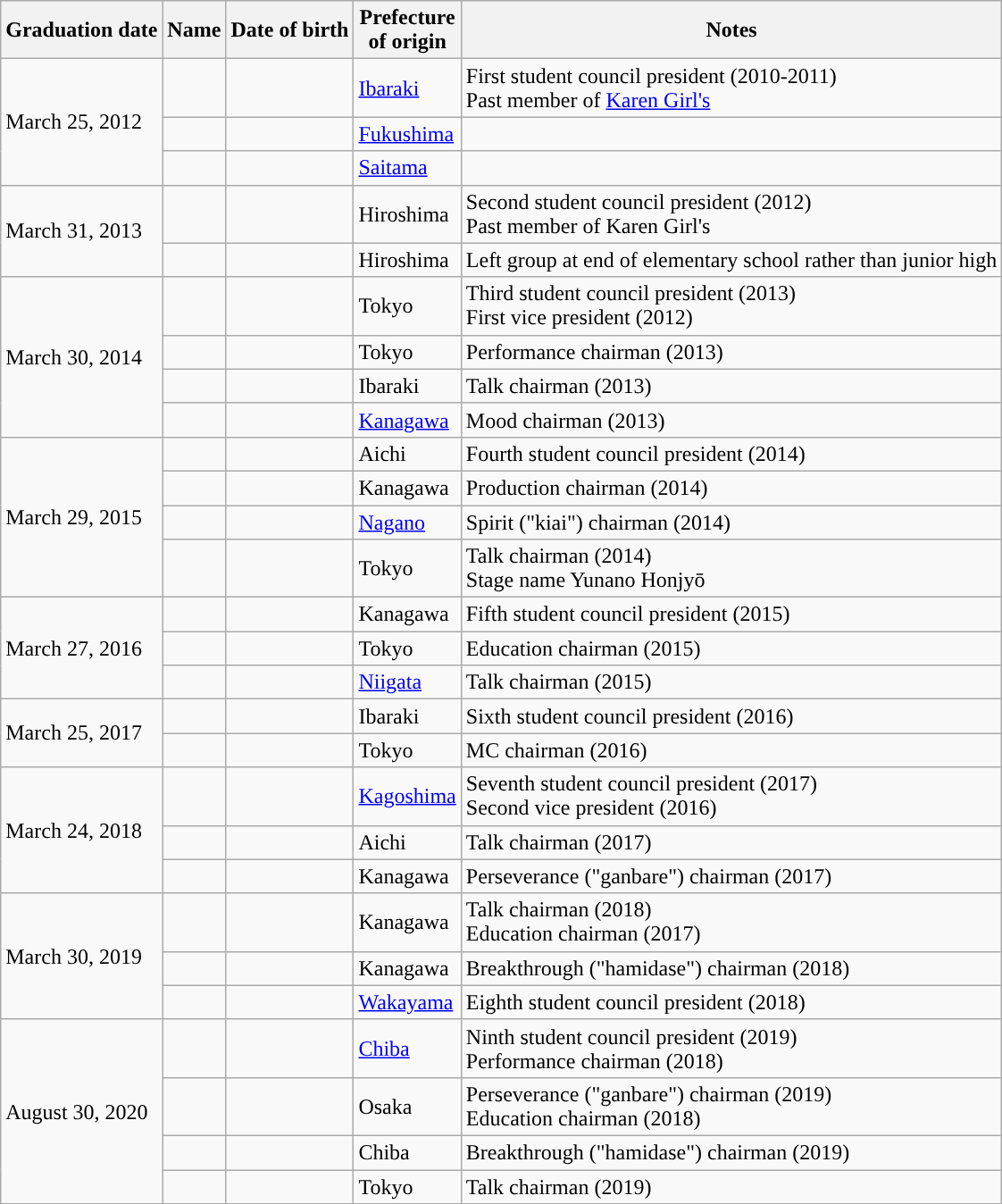<table class="wikitable sortable">
<tr>
<th>Graduation date</th>
<th>Name</th>
<th>Date of birth</th>
<th>Prefecture<br>of origin</th>
<th class="unsortable">Notes</th>
</tr>
<tr>
<td rowspan="3">March 25, 2012</td>
<td></td>
<td></td>
<td><a href='#'>Ibaraki</a></td>
<td>First student council president (2010-2011)<br>Past member of <a href='#'>Karen Girl's</a></td>
</tr>
<tr>
<td></td>
<td></td>
<td><a href='#'>Fukushima</a></td>
<td></td>
</tr>
<tr>
<td></td>
<td></td>
<td><a href='#'>Saitama</a></td>
<td></td>
</tr>
<tr>
<td rowspan="2">March 31, 2013</td>
<td></td>
<td></td>
<td>Hiroshima</td>
<td>Second student council president (2012)<br>Past member of Karen Girl's</td>
</tr>
<tr>
<td></td>
<td></td>
<td>Hiroshima</td>
<td>Left group at end of elementary school rather than junior high</td>
</tr>
<tr>
<td rowspan="4">March 30, 2014</td>
<td></td>
<td></td>
<td>Tokyo</td>
<td>Third student council president (2013)<br>First vice president (2012)</td>
</tr>
<tr>
<td></td>
<td></td>
<td>Tokyo</td>
<td>Performance chairman (2013)</td>
</tr>
<tr>
<td></td>
<td></td>
<td>Ibaraki</td>
<td>Talk chairman (2013)</td>
</tr>
<tr>
<td></td>
<td></td>
<td><a href='#'>Kanagawa</a></td>
<td>Mood chairman (2013)</td>
</tr>
<tr>
<td rowspan="4">March 29, 2015</td>
<td></td>
<td></td>
<td>Aichi</td>
<td>Fourth student council president (2014)</td>
</tr>
<tr>
<td></td>
<td></td>
<td>Kanagawa</td>
<td>Production chairman (2014)</td>
</tr>
<tr>
<td></td>
<td></td>
<td><a href='#'>Nagano</a></td>
<td>Spirit ("kiai") chairman (2014)</td>
</tr>
<tr>
<td></td>
<td></td>
<td>Tokyo</td>
<td>Talk chairman (2014)<br>Stage name Yunano Honjyō</td>
</tr>
<tr>
<td rowspan="3">March 27, 2016</td>
<td></td>
<td></td>
<td>Kanagawa</td>
<td>Fifth student council president (2015)</td>
</tr>
<tr>
<td></td>
<td></td>
<td>Tokyo</td>
<td>Education chairman (2015)</td>
</tr>
<tr>
<td></td>
<td></td>
<td><a href='#'>Niigata</a></td>
<td>Talk chairman (2015)</td>
</tr>
<tr>
<td rowspan="2">March 25, 2017</td>
<td></td>
<td></td>
<td>Ibaraki</td>
<td>Sixth student council president (2016)</td>
</tr>
<tr>
<td></td>
<td></td>
<td>Tokyo</td>
<td>MC chairman (2016)</td>
</tr>
<tr>
<td rowspan="3">March 24, 2018</td>
<td></td>
<td></td>
<td><a href='#'>Kagoshima</a></td>
<td>Seventh student council president (2017)<br>Second vice president (2016)</td>
</tr>
<tr>
<td></td>
<td></td>
<td>Aichi</td>
<td>Talk chairman (2017)</td>
</tr>
<tr>
<td></td>
<td></td>
<td>Kanagawa</td>
<td>Perseverance ("ganbare") chairman (2017)</td>
</tr>
<tr>
<td rowspan="3">March 30, 2019</td>
<td></td>
<td></td>
<td>Kanagawa</td>
<td>Talk chairman (2018)<br>Education chairman (2017)</td>
</tr>
<tr>
<td></td>
<td></td>
<td>Kanagawa</td>
<td>Breakthrough ("hamidase") chairman (2018)</td>
</tr>
<tr>
<td></td>
<td></td>
<td><a href='#'>Wakayama</a></td>
<td>Eighth student council president (2018)</td>
</tr>
<tr>
<td rowspan="4">August 30, 2020</td>
<td></td>
<td></td>
<td><a href='#'>Chiba</a></td>
<td>Ninth student council president (2019)<br>Performance chairman (2018)</td>
</tr>
<tr>
<td></td>
<td></td>
<td>Osaka</td>
<td>Perseverance ("ganbare") chairman (2019)<br>Education chairman (2018)</td>
</tr>
<tr>
<td></td>
<td></td>
<td>Chiba</td>
<td>Breakthrough ("hamidase") chairman (2019)</td>
</tr>
<tr>
<td></td>
<td></td>
<td>Tokyo</td>
<td>Talk chairman (2019)</td>
</tr>
</table>
